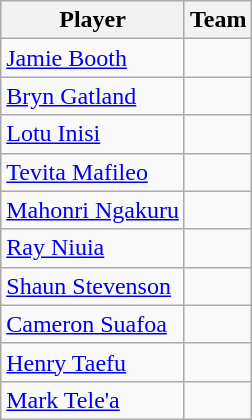<table class="wikitable" border="1">
<tr>
<th>Player</th>
<th>Team</th>
</tr>
<tr>
<td><a href='#'>Jamie Booth</a></td>
<td></td>
</tr>
<tr>
<td><a href='#'>Bryn Gatland</a></td>
<td></td>
</tr>
<tr>
<td><a href='#'>Lotu Inisi</a></td>
<td></td>
</tr>
<tr>
<td><a href='#'>Tevita Mafileo</a></td>
<td></td>
</tr>
<tr>
<td><a href='#'>Mahonri Ngakuru</a></td>
<td></td>
</tr>
<tr>
<td><a href='#'>Ray Niuia</a></td>
<td></td>
</tr>
<tr>
<td><a href='#'>Shaun Stevenson</a></td>
<td></td>
</tr>
<tr>
<td><a href='#'>Cameron Suafoa</a></td>
<td></td>
</tr>
<tr>
<td><a href='#'>Henry Taefu</a></td>
<td></td>
</tr>
<tr>
<td><a href='#'>Mark Tele'a</a></td>
<td></td>
</tr>
</table>
